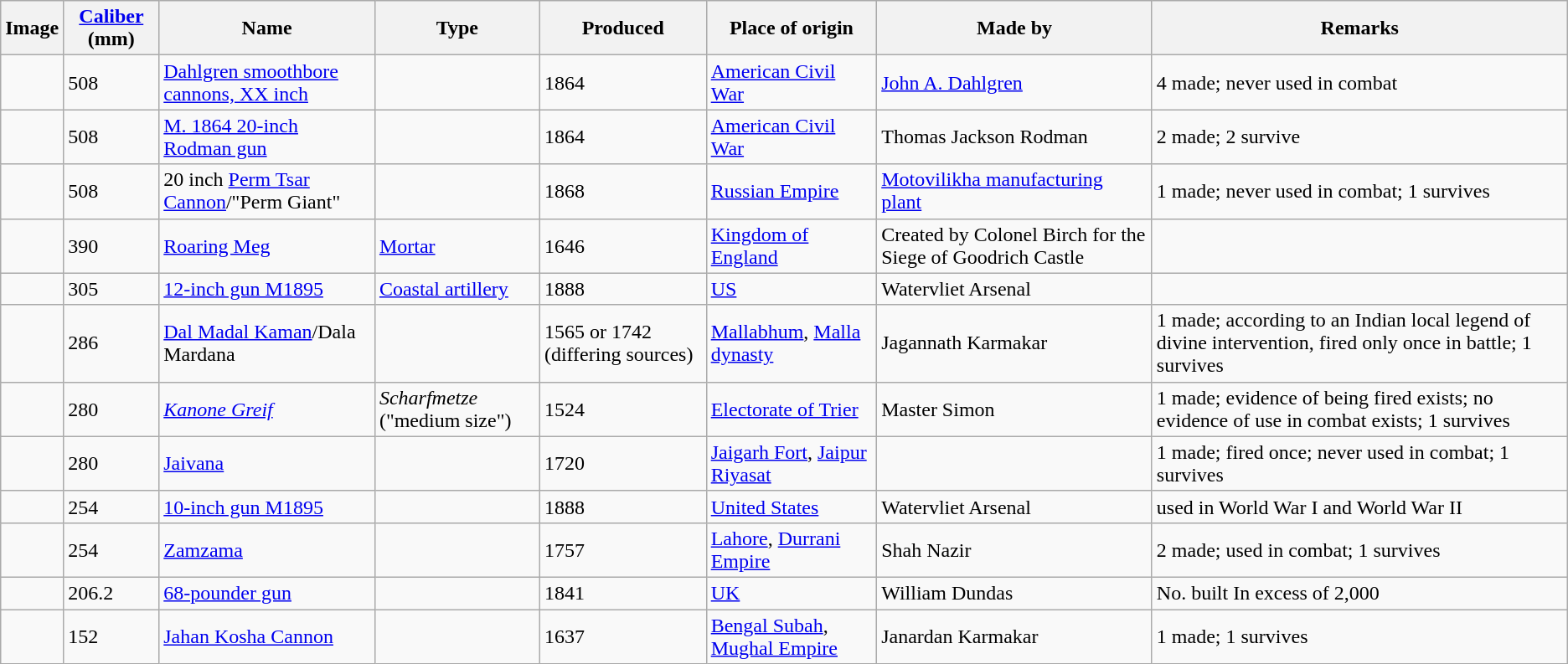<table class="wikitable sortable">
<tr class="hintergrundfarbe6">
<th>Image</th>
<th><a href='#'>Caliber</a> (mm)</th>
<th>Name</th>
<th>Type</th>
<th>Produced</th>
<th>Place of origin</th>
<th>Made by</th>
<th>Remarks</th>
</tr>
<tr>
<td></td>
<td>508</td>
<td><a href='#'>Dahlgren smoothbore cannons, XX inch</a></td>
<td></td>
<td>1864</td>
<td><a href='#'>American Civil War</a></td>
<td><a href='#'>John A. Dahlgren</a></td>
<td>4 made; never used in combat</td>
</tr>
<tr>
<td></td>
<td>508</td>
<td><a href='#'>M. 1864 20-inch Rodman gun</a></td>
<td></td>
<td>1864</td>
<td><a href='#'>American Civil War</a></td>
<td>Thomas Jackson Rodman</td>
<td>2 made; 2 survive</td>
</tr>
<tr>
<td></td>
<td>508</td>
<td>20 inch <a href='#'>Perm Tsar Cannon</a>/"Perm Giant"</td>
<td></td>
<td>1868</td>
<td><a href='#'>Russian Empire</a></td>
<td><a href='#'>Motovilikha manufacturing plant</a></td>
<td>1 made; never used in combat; 1 survives</td>
</tr>
<tr>
<td></td>
<td>390</td>
<td><a href='#'>Roaring Meg</a></td>
<td><a href='#'>Mortar</a></td>
<td>1646</td>
<td><a href='#'>Kingdom of England</a></td>
<td>Created by Colonel Birch for the Siege of Goodrich Castle</td>
<td></td>
</tr>
<tr>
<td></td>
<td>305</td>
<td><a href='#'>12-inch gun M1895</a></td>
<td><a href='#'>Coastal artillery</a></td>
<td>1888</td>
<td><a href='#'>US</a></td>
<td>Watervliet Arsenal</td>
<td></td>
</tr>
<tr>
<td></td>
<td>286</td>
<td><a href='#'>Dal Madal Kaman</a>/Dala Mardana</td>
<td></td>
<td>1565 or 1742 (differing sources)</td>
<td><a href='#'>Mallabhum</a>, <a href='#'>Malla dynasty</a></td>
<td>Jagannath Karmakar</td>
<td>1 made; according to an Indian local legend of divine intervention, fired only once in battle; 1 survives</td>
</tr>
<tr>
<td></td>
<td>280</td>
<td><em><a href='#'>Kanone Greif</a></em></td>
<td><em>Scharfmetze</em> ("medium size")</td>
<td>1524</td>
<td><a href='#'>Electorate of Trier</a></td>
<td>Master Simon</td>
<td>1 made; evidence of being fired exists; no evidence of use in combat exists; 1 survives</td>
</tr>
<tr>
<td></td>
<td>280</td>
<td><a href='#'>Jaivana</a></td>
<td></td>
<td>1720</td>
<td><a href='#'>Jaigarh Fort</a>, <a href='#'>Jaipur Riyasat</a></td>
<td></td>
<td>1 made; fired once; never used in combat; 1 survives</td>
</tr>
<tr>
<td></td>
<td>254</td>
<td><a href='#'>10-inch gun M1895</a></td>
<td></td>
<td>1888</td>
<td><a href='#'>United States</a></td>
<td>Watervliet Arsenal</td>
<td>used in World War I and World War II</td>
</tr>
<tr>
<td></td>
<td>254</td>
<td><a href='#'>Zamzama</a></td>
<td></td>
<td>1757</td>
<td><a href='#'>Lahore</a>, <a href='#'>Durrani Empire</a></td>
<td>Shah Nazir</td>
<td>2 made; used in combat; 1 survives</td>
</tr>
<tr>
<td></td>
<td>206.2</td>
<td><a href='#'>68-pounder gun</a></td>
<td></td>
<td>1841</td>
<td><a href='#'>UK</a></td>
<td>William Dundas</td>
<td>No. built In excess of 2,000</td>
</tr>
<tr>
<td></td>
<td>152</td>
<td><a href='#'>Jahan Kosha Cannon</a></td>
<td></td>
<td>1637</td>
<td><a href='#'>Bengal Subah</a>, <a href='#'>Mughal Empire</a></td>
<td>Janardan Karmakar</td>
<td>1 made; 1 survives</td>
</tr>
</table>
